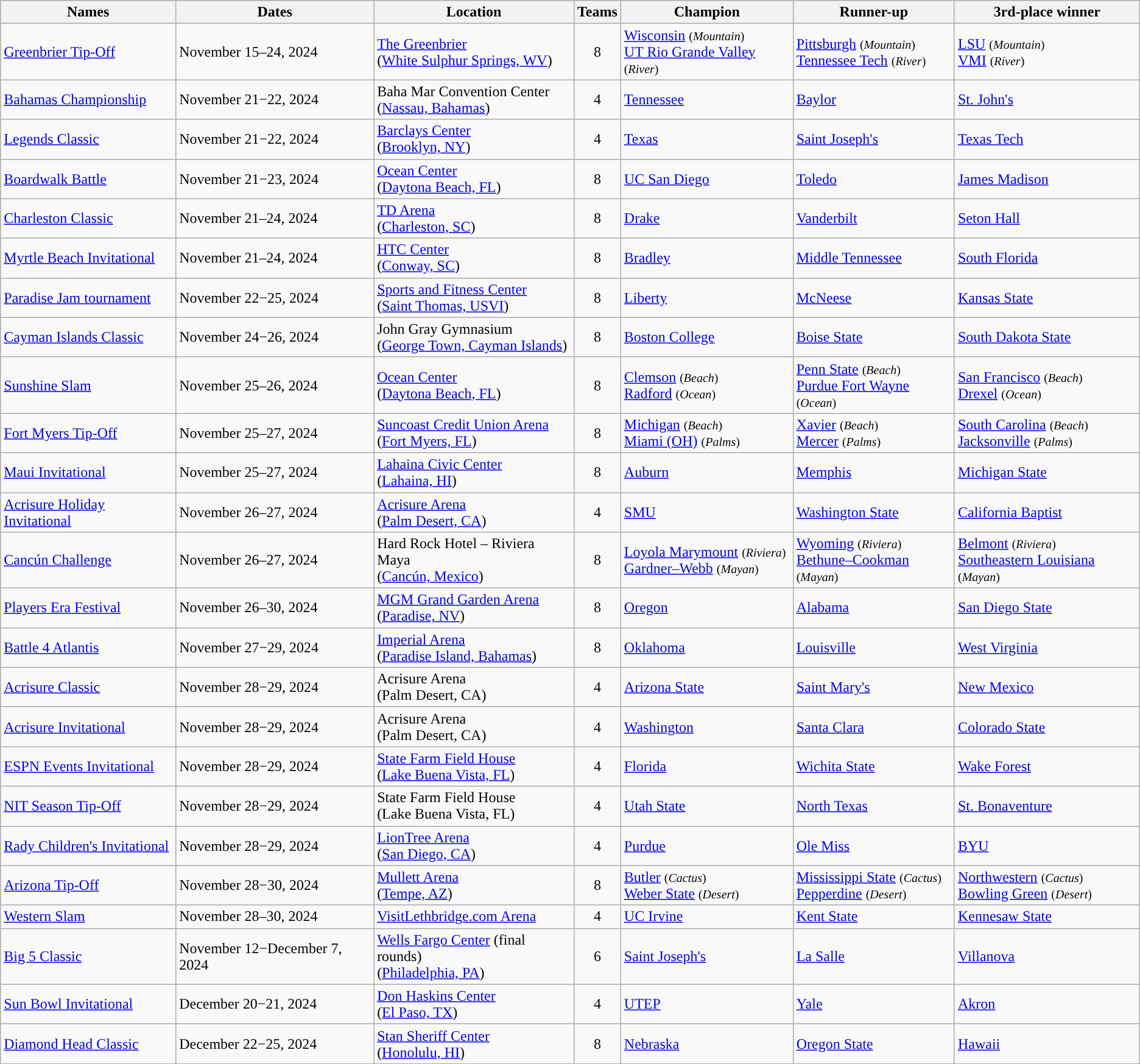<table class="wikitable">
<tr>
<th>Names</th>
<th>Dates</th>
<th>Location</th>
<th>Teams</th>
<th>Champion</th>
<th>Runner-up</th>
<th>3rd-place winner</th>
</tr>
<tr>
<td><a href='#'>Greenbrier Tip-Off</a></td>
<td>November 15–24, 2024</td>
<td><a href='#'>The Greenbrier</a><br>(<a href='#'>White Sulphur Springs, WV</a>)</td>
<td align=center>8</td>
<td><a href='#'>Wisconsin</a> <small>(<em>Mountain</em>)</small><br><a href='#'>UT Rio Grande Valley</a> <small>(<em>River</em>)</small></td>
<td><a href='#'>Pittsburgh</a> <small>(<em>Mountain</em>)</small><br><a href='#'>Tennessee Tech</a> <small>(<em>River</em>)</small></td>
<td><a href='#'>LSU</a> <small>(<em>Mountain</em>)</small><br><a href='#'>VMI</a> <small>(<em>River</em>)</small></td>
</tr>
<tr>
<td><a href='#'>Bahamas Championship</a></td>
<td>November 21−22, 2024</td>
<td>Baha Mar Convention Center<br>(<a href='#'>Nassau, Bahamas</a>)</td>
<td align=center>4</td>
<td><a href='#'>Tennessee</a></td>
<td><a href='#'>Baylor</a></td>
<td><a href='#'>St. John's</a></td>
</tr>
<tr>
<td><a href='#'>Legends Classic</a></td>
<td>November 21−22, 2024</td>
<td><a href='#'>Barclays Center</a><br>(<a href='#'>Brooklyn, NY</a>)</td>
<td align=center>4</td>
<td><a href='#'>Texas</a></td>
<td><a href='#'>Saint Joseph's</a></td>
<td><a href='#'>Texas Tech</a></td>
</tr>
<tr>
<td><a href='#'>Boardwalk Battle</a></td>
<td>November 21−23, 2024</td>
<td><a href='#'>Ocean Center</a><br>(<a href='#'>Daytona Beach, FL</a>)</td>
<td align=center>8</td>
<td><a href='#'>UC San Diego</a></td>
<td><a href='#'>Toledo</a></td>
<td><a href='#'>James Madison</a></td>
</tr>
<tr>
<td><a href='#'>Charleston Classic</a></td>
<td>November 21–24, 2024</td>
<td><a href='#'>TD Arena</a><br>(<a href='#'>Charleston, SC</a>)</td>
<td align=center>8</td>
<td><a href='#'>Drake</a></td>
<td><a href='#'>Vanderbilt</a></td>
<td><a href='#'>Seton Hall</a></td>
</tr>
<tr>
<td><a href='#'>Myrtle Beach Invitational</a></td>
<td>November 21–24, 2024</td>
<td><a href='#'>HTC Center</a><br>(<a href='#'>Conway, SC</a>)</td>
<td align=center>8</td>
<td><a href='#'>Bradley</a></td>
<td><a href='#'>Middle Tennessee</a></td>
<td><a href='#'>South Florida</a></td>
</tr>
<tr>
<td><a href='#'>Paradise Jam tournament</a></td>
<td>November 22−25, 2024</td>
<td><a href='#'>Sports and Fitness Center</a><br>(<a href='#'>Saint Thomas, USVI</a>)</td>
<td align=center>8</td>
<td><a href='#'>Liberty</a></td>
<td><a href='#'>McNeese</a></td>
<td><a href='#'>Kansas State</a></td>
</tr>
<tr>
<td><a href='#'>Cayman Islands Classic</a></td>
<td>November 24−26, 2024</td>
<td>John Gray Gymnasium<br>(<a href='#'>George Town, Cayman Islands</a>)</td>
<td align=center>8</td>
<td><a href='#'>Boston College</a></td>
<td><a href='#'>Boise State</a></td>
<td><a href='#'>South Dakota State</a></td>
</tr>
<tr>
<td><a href='#'>Sunshine Slam</a></td>
<td>November 25–26, 2024</td>
<td><a href='#'>Ocean Center</a><br>(<a href='#'>Daytona Beach, FL</a>)</td>
<td align=center>8</td>
<td><a href='#'>Clemson</a> <small>(<em>Beach</em>)</small><br><a href='#'>Radford</a> <small>(<em>Ocean</em>)</small></td>
<td><a href='#'>Penn State</a> <small>(<em>Beach</em>)</small><br><a href='#'>Purdue Fort Wayne</a> <small>(<em>Ocean</em>)</small></td>
<td><a href='#'>San Francisco</a> <small>(<em>Beach</em>)</small><br><a href='#'>Drexel</a> <small>(<em>Ocean</em>)</small></td>
</tr>
<tr>
<td><a href='#'>Fort Myers Tip-Off</a></td>
<td>November 25–27, 2024</td>
<td><a href='#'>Suncoast Credit Union Arena</a><br>(<a href='#'>Fort Myers, FL</a>)</td>
<td align=center>8</td>
<td><a href='#'>Michigan</a> <small>(<em>Beach</em>)</small><br><a href='#'>Miami (OH)</a> <small>(<em>Palms</em>)</small></td>
<td><a href='#'>Xavier</a> <small>(<em>Beach</em>)</small><br> <a href='#'>Mercer</a> <small>(<em>Palms</em>)</small></td>
<td><a href='#'>South Carolina</a> <small>(<em>Beach</em>)</small><br> <a href='#'>Jacksonville</a> <small>(<em>Palms</em>)</small></td>
</tr>
<tr>
<td><a href='#'>Maui Invitational</a></td>
<td>November 25–27, 2024</td>
<td><a href='#'>Lahaina Civic Center</a><br>(<a href='#'>Lahaina, HI</a>)</td>
<td align=center>8</td>
<td><a href='#'>Auburn</a></td>
<td><a href='#'>Memphis</a></td>
<td><a href='#'>Michigan State</a></td>
</tr>
<tr>
<td><a href='#'>Acrisure Holiday Invitational</a></td>
<td>November 26–27, 2024</td>
<td><a href='#'>Acrisure Arena</a><br>(<a href='#'>Palm Desert, CA</a>)</td>
<td align=center>4</td>
<td><a href='#'>SMU</a></td>
<td><a href='#'>Washington State</a></td>
<td><a href='#'>California Baptist</a></td>
</tr>
<tr>
<td><a href='#'>Cancún Challenge</a></td>
<td>November 26–27, 2024</td>
<td>Hard Rock Hotel – Riviera Maya<br>(<a href='#'>Cancún, Mexico</a>)</td>
<td align=center>8</td>
<td><a href='#'>Loyola Marymount</a> <small>(<em>Riviera</em>)</small><br><a href='#'>Gardner–Webb</a> <small>(<em>Mayan</em>)</small></td>
<td><a href='#'>Wyoming</a> <small>(<em>Riviera</em>)</small><br><a href='#'>Bethune–Cookman</a> <small>(<em>Mayan</em>)</small></td>
<td><a href='#'>Belmont</a> <small>(<em>Riviera</em>)</small><br><a href='#'>Southeastern Louisiana</a> <small>(<em>Mayan</em>)</small></td>
</tr>
<tr>
<td><a href='#'>Players Era Festival</a></td>
<td>November 26–30, 2024</td>
<td><a href='#'>MGM Grand Garden Arena</a><br>(<a href='#'>Paradise, NV</a>)</td>
<td align=center>8</td>
<td><a href='#'>Oregon</a></td>
<td><a href='#'>Alabama</a></td>
<td><a href='#'>San Diego State</a></td>
</tr>
<tr>
<td><a href='#'>Battle 4 Atlantis</a></td>
<td>November 27−29, 2024</td>
<td><a href='#'>Imperial Arena</a><br>(<a href='#'>Paradise Island, Bahamas</a>)</td>
<td align="center">8</td>
<td><a href='#'>Oklahoma</a></td>
<td><a href='#'>Louisville</a></td>
<td><a href='#'>West Virginia</a></td>
</tr>
<tr>
<td><a href='#'>Acrisure Classic</a></td>
<td>November 28−29, 2024</td>
<td>Acrisure Arena<br>(Palm Desert, CA)</td>
<td align=center>4</td>
<td><a href='#'>Arizona State</a></td>
<td><a href='#'>Saint Mary's</a></td>
<td><a href='#'>New Mexico</a></td>
</tr>
<tr>
<td><a href='#'>Acrisure Invitational</a></td>
<td>November 28−29, 2024</td>
<td>Acrisure Arena<br>(Palm Desert, CA)</td>
<td align=center>4</td>
<td><a href='#'>Washington</a></td>
<td><a href='#'>Santa Clara</a></td>
<td><a href='#'>Colorado State</a></td>
</tr>
<tr>
<td><a href='#'>ESPN Events Invitational</a></td>
<td>November 28−29, 2024</td>
<td><a href='#'>State Farm Field House</a><br>(<a href='#'>Lake Buena Vista, FL</a>)</td>
<td align=center>4</td>
<td><a href='#'>Florida</a></td>
<td><a href='#'>Wichita State</a></td>
<td><a href='#'>Wake Forest</a></td>
</tr>
<tr>
<td><a href='#'>NIT Season Tip-Off</a></td>
<td>November 28−29, 2024</td>
<td>State Farm Field House<br>(Lake Buena Vista, FL)</td>
<td align=center>4</td>
<td><a href='#'>Utah State</a></td>
<td><a href='#'>North Texas</a></td>
<td><a href='#'>St. Bonaventure</a></td>
</tr>
<tr>
<td><a href='#'>Rady Children's Invitational</a></td>
<td>November 28−29, 2024</td>
<td><a href='#'>LionTree Arena</a><br>(<a href='#'>San Diego, CA</a>)</td>
<td align=center>4</td>
<td><a href='#'>Purdue</a></td>
<td><a href='#'>Ole Miss</a></td>
<td><a href='#'>BYU</a></td>
</tr>
<tr>
<td><a href='#'>Arizona Tip-Off</a></td>
<td>November 28−30, 2024</td>
<td><a href='#'>Mullett Arena</a><br>(<a href='#'>Tempe, AZ</a>)</td>
<td align=center>8</td>
<td><a href='#'>Butler</a> <small>(<em>Cactus</em>)</small><br><a href='#'>Weber State</a> <small>(<em>Desert</em>)</small></td>
<td><a href='#'>Mississippi State</a> <small>(<em>Cactus</em>)</small><br><a href='#'>Pepperdine</a> <small>(<em>Desert</em>)</small></td>
<td><a href='#'>Northwestern</a> <small>(<em>Cactus</em>)</small><br><a href='#'>Bowling Green</a> <small>(<em>Desert</em>)</small></td>
</tr>
<tr>
<td><a href='#'>Western Slam</a></td>
<td>November 28–30, 2024</td>
<td><a href='#'>VisitLethbridge.com Arena</a></td>
<td align=center>4</td>
<td><a href='#'>UC Irvine</a></td>
<td><a href='#'>Kent State</a></td>
<td><a href='#'>Kennesaw State</a></td>
</tr>
<tr>
<td><a href='#'>Big 5 Classic</a></td>
<td>November 12−December 7, 2024</td>
<td><a href='#'>Wells Fargo Center</a> (final rounds)<br>(<a href='#'>Philadelphia, PA</a>)</td>
<td align=center>6</td>
<td><a href='#'>Saint Joseph's</a></td>
<td><a href='#'>La Salle</a></td>
<td><a href='#'>Villanova</a></td>
</tr>
<tr>
<td><a href='#'>Sun Bowl Invitational</a></td>
<td>December 20−21, 2024</td>
<td><a href='#'>Don Haskins Center</a><br>(<a href='#'>El Paso, TX</a>)</td>
<td align=center>4</td>
<td><a href='#'>UTEP</a></td>
<td><a href='#'>Yale</a></td>
<td><a href='#'>Akron</a></td>
</tr>
<tr>
<td><a href='#'>Diamond Head Classic</a></td>
<td>December 22−25, 2024</td>
<td><a href='#'>Stan Sheriff Center</a><br>(<a href='#'>Honolulu, HI</a>)</td>
<td align=center>8</td>
<td><a href='#'>Nebraska</a></td>
<td><a href='#'>Oregon State</a></td>
<td><a href='#'>Hawaii</a></td>
</tr>
</table>
